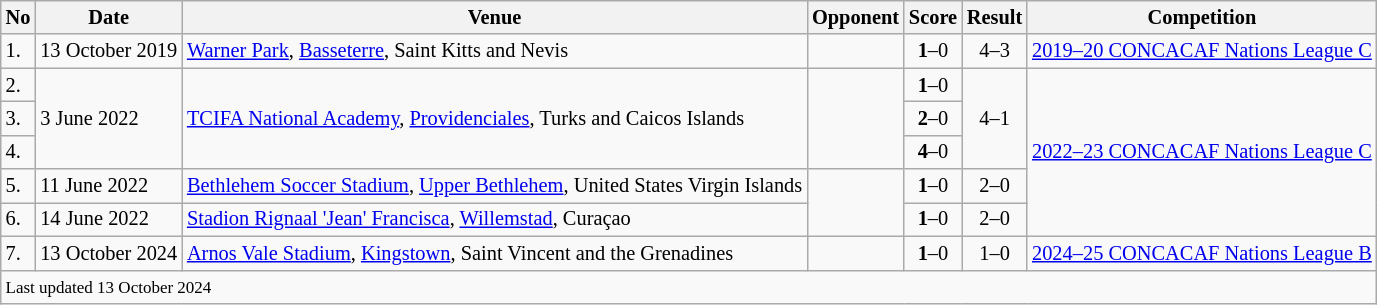<table class="wikitable" style="font-size:85%;">
<tr>
<th>No</th>
<th>Date</th>
<th>Venue</th>
<th>Opponent</th>
<th>Score</th>
<th>Result</th>
<th>Competition</th>
</tr>
<tr>
<td>1.</td>
<td>13 October 2019</td>
<td><a href='#'>Warner Park</a>, <a href='#'>Basseterre</a>, Saint Kitts and Nevis</td>
<td></td>
<td align=center><strong>1</strong>–0</td>
<td align=center>4–3</td>
<td><a href='#'>2019–20 CONCACAF Nations League C</a></td>
</tr>
<tr>
<td>2.</td>
<td rowspan=3>3 June 2022</td>
<td rowspan=3><a href='#'>TCIFA National Academy</a>, <a href='#'>Providenciales</a>, Turks and Caicos Islands</td>
<td rowspan=3></td>
<td align=center><strong>1</strong>–0</td>
<td rowspan=3 align=center>4–1</td>
<td rowspan=5><a href='#'>2022–23 CONCACAF Nations League C</a></td>
</tr>
<tr>
<td>3.</td>
<td align=center><strong>2</strong>–0</td>
</tr>
<tr>
<td>4.</td>
<td align=center><strong>4</strong>–0</td>
</tr>
<tr>
<td>5.</td>
<td>11 June 2022</td>
<td><a href='#'>Bethlehem Soccer Stadium</a>, <a href='#'>Upper Bethlehem</a>, United States Virgin Islands</td>
<td rowspan=2></td>
<td align=center><strong>1</strong>–0</td>
<td align=center>2–0</td>
</tr>
<tr>
<td>6.</td>
<td>14 June 2022</td>
<td><a href='#'>Stadion Rignaal 'Jean' Francisca</a>, <a href='#'>Willemstad</a>, Curaçao</td>
<td align=center><strong>1</strong>–0</td>
<td align=center>2–0</td>
</tr>
<tr>
<td>7.</td>
<td>13 October 2024</td>
<td><a href='#'>Arnos Vale Stadium</a>, <a href='#'>Kingstown</a>, Saint Vincent and the Grenadines</td>
<td></td>
<td align=center><strong>1</strong>–0</td>
<td align=center>1–0</td>
<td><a href='#'>2024–25 CONCACAF Nations League B</a></td>
</tr>
<tr>
<td colspan="7"><small>Last updated 13 October 2024</small></td>
</tr>
</table>
